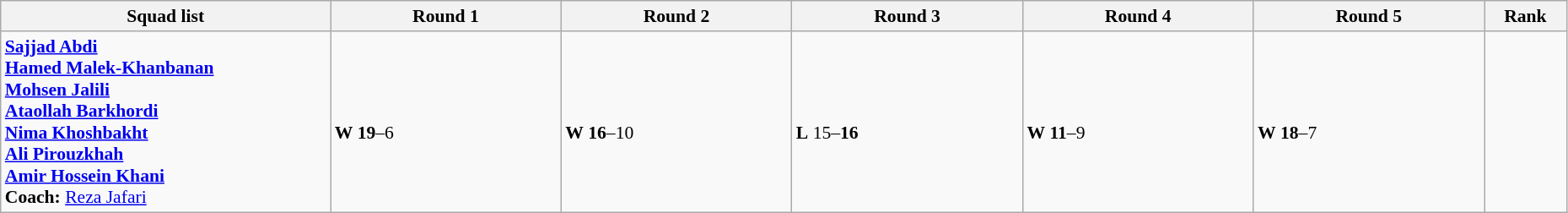<table class="wikitable" width="98%" style="text-align:left; font-size:90%">
<tr>
<th width="20%">Squad list</th>
<th width="14%">Round 1</th>
<th width="14%">Round 2</th>
<th width="14%">Round 3</th>
<th width="14%">Round 4</th>
<th width="14%">Round 5</th>
<th width="5%">Rank</th>
</tr>
<tr>
<td><strong><a href='#'>Sajjad Abdi</a><br><a href='#'>Hamed Malek-Khanbanan</a><br><a href='#'>Mohsen Jalili</a><br><a href='#'>Ataollah Barkhordi</a><br><a href='#'>Nima Khoshbakht</a><br><a href='#'>Ali Pirouzkhah</a><br><a href='#'>Amir Hossein Khani</a><br>Coach:</strong> <a href='#'>Reza Jafari</a></td>
<td><br><strong>W</strong> <strong>19</strong>–6</td>
<td><br><strong>W</strong> <strong>16</strong>–10</td>
<td><br><strong>L</strong> 15–<strong>16</strong></td>
<td><br><strong>W</strong> <strong>11</strong>–9</td>
<td><br><strong>W</strong> <strong>18</strong>–7</td>
<td align=center></td>
</tr>
</table>
